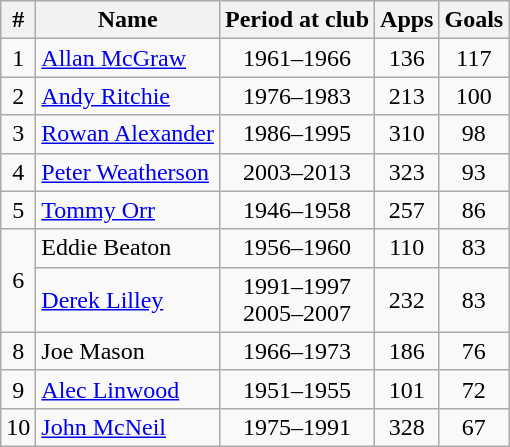<table class="wikitable" style="text-align: center;">
<tr>
<th>#</th>
<th>Name</th>
<th>Period at club</th>
<th>Apps</th>
<th>Goals</th>
</tr>
<tr>
<td>1</td>
<td align="left"> <a href='#'>Allan McGraw</a></td>
<td>1961–1966</td>
<td>136</td>
<td>117</td>
</tr>
<tr>
<td>2</td>
<td align="left"> <a href='#'>Andy Ritchie</a></td>
<td>1976–1983</td>
<td>213</td>
<td>100</td>
</tr>
<tr>
<td>3</td>
<td align="left"> <a href='#'>Rowan Alexander</a></td>
<td>1986–1995</td>
<td>310</td>
<td>98</td>
</tr>
<tr>
<td>4</td>
<td align="left"> <a href='#'>Peter Weatherson</a></td>
<td>2003–2013</td>
<td>323</td>
<td>93</td>
</tr>
<tr>
<td>5</td>
<td align="left"> <a href='#'>Tommy Orr</a></td>
<td>1946–1958</td>
<td>257</td>
<td>86</td>
</tr>
<tr>
<td rowspan=2>6</td>
<td align="left"> Eddie Beaton</td>
<td>1956–1960</td>
<td>110</td>
<td>83</td>
</tr>
<tr>
<td align="left"> <a href='#'>Derek Lilley</a></td>
<td>1991–1997<br>2005–2007</td>
<td>232</td>
<td>83</td>
</tr>
<tr>
<td>8</td>
<td align="left"> Joe Mason</td>
<td>1966–1973</td>
<td>186</td>
<td>76</td>
</tr>
<tr>
<td>9</td>
<td align="left"> <a href='#'>Alec Linwood</a></td>
<td>1951–1955</td>
<td>101</td>
<td>72</td>
</tr>
<tr>
<td>10</td>
<td align="left"> <a href='#'>John McNeil</a></td>
<td>1975–1991</td>
<td>328</td>
<td>67</td>
</tr>
</table>
